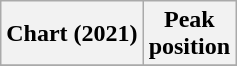<table class="wikitable plainrowheaders">
<tr>
<th scope="col">Chart (2021)</th>
<th scope="col">Peak<br>position</th>
</tr>
<tr>
</tr>
</table>
